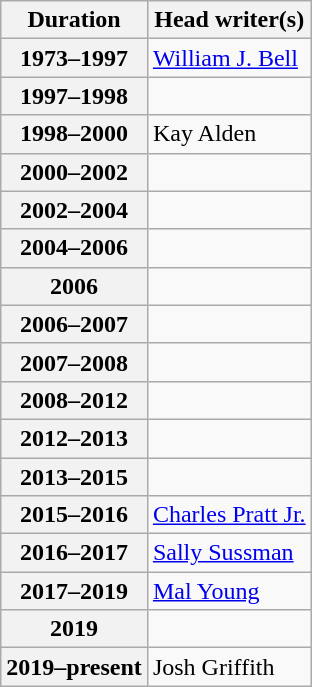<table class="wikitable plainrowheaders">
<tr>
<th scope="col">Duration</th>
<th scope="col">Head writer(s)</th>
</tr>
<tr>
<th scope="row" style="text-align:center;">1973–1997</th>
<td><a href='#'>William J. Bell</a></td>
</tr>
<tr>
<th scope="row" style="text-align:center;">1997–1998</th>
<td></td>
</tr>
<tr>
<th scope="row" style="text-align:center;">1998–2000</th>
<td>Kay Alden</td>
</tr>
<tr>
<th scope="row" style="text-align:center;">2000–2002</th>
<td></td>
</tr>
<tr>
<th scope="row" style="text-align:center;">2002–2004</th>
<td></td>
</tr>
<tr>
<th scope="row" style="text-align:center;">2004–2006</th>
<td></td>
</tr>
<tr>
<th scope="row" style="text-align:center;">2006</th>
<td></td>
</tr>
<tr>
<th scope="row" style="text-align:center;">2006–2007</th>
<td></td>
</tr>
<tr>
<th scope="row" style="text-align:center;">2007–2008</th>
<td></td>
</tr>
<tr>
<th scope="row" style="text-align:center;">2008–2012</th>
<td></td>
</tr>
<tr>
<th scope="row" style="text-align:center;">2012–2013</th>
<td></td>
</tr>
<tr>
<th scope="row" style="text-align:center;">2013–2015</th>
<td></td>
</tr>
<tr>
<th scope="row" style="text-align:center;">2015–2016</th>
<td><a href='#'>Charles Pratt Jr.</a></td>
</tr>
<tr>
<th scope="row" style="text-align:center;">2016–2017</th>
<td><a href='#'>Sally Sussman</a></td>
</tr>
<tr>
<th scope="row" style="text-align:center;">2017–2019</th>
<td><a href='#'>Mal Young</a></td>
</tr>
<tr>
<th scope="row" style="text-align:center;">2019</th>
<td></td>
</tr>
<tr>
<th scope="row" style="text-align:center;">2019–present</th>
<td>Josh Griffith</td>
</tr>
</table>
